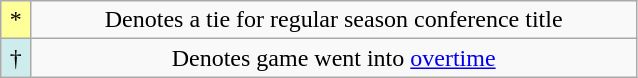<table class="wikitable" style="text-align:center;width:425px;">
<tr>
<td style="background:#ff9; text-align:center;">*</td>
<td>Denotes a tie for regular season conference title</td>
</tr>
<tr>
<td style="background:#cfecec; text-align:center;">†</td>
<td>Denotes game went into <a href='#'>overtime</a></td>
</tr>
</table>
